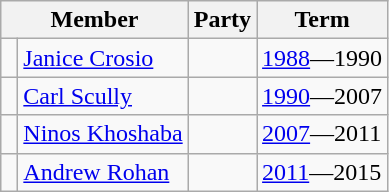<table class="wikitable">
<tr>
<th colspan="2">Member</th>
<th>Party</th>
<th>Term</th>
</tr>
<tr>
<td> </td>
<td><a href='#'>Janice Crosio</a></td>
<td></td>
<td><a href='#'>1988</a>—1990</td>
</tr>
<tr>
<td> </td>
<td><a href='#'>Carl Scully</a></td>
<td></td>
<td><a href='#'>1990</a>—2007</td>
</tr>
<tr>
<td> </td>
<td><a href='#'>Ninos Khoshaba</a></td>
<td></td>
<td><a href='#'>2007</a>—2011</td>
</tr>
<tr>
<td> </td>
<td><a href='#'>Andrew Rohan</a></td>
<td></td>
<td><a href='#'>2011</a>—2015</td>
</tr>
</table>
